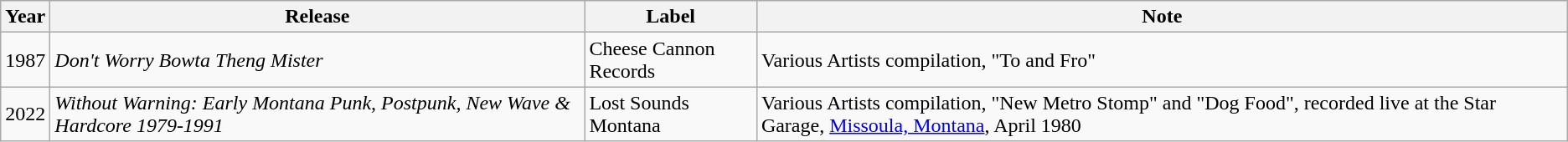<table class="wikitable">
<tr>
<th>Year</th>
<th>Release</th>
<th>Label</th>
<th>Note</th>
</tr>
<tr>
<td>1987</td>
<td><em>Don't Worry Bowta Theng Mister</em></td>
<td>Cheese Cannon Records</td>
<td>Various Artists compilation, "To and Fro"</td>
</tr>
<tr>
<td>2022</td>
<td><em>Without Warning: Early Montana Punk, Postpunk, New Wave & Hardcore 1979-1991</em></td>
<td>Lost Sounds Montana</td>
<td>Various Artists compilation, "New Metro Stomp" and "Dog Food", recorded live at the Star Garage, <a href='#'>Missoula, Montana</a>, April 1980</td>
</tr>
</table>
